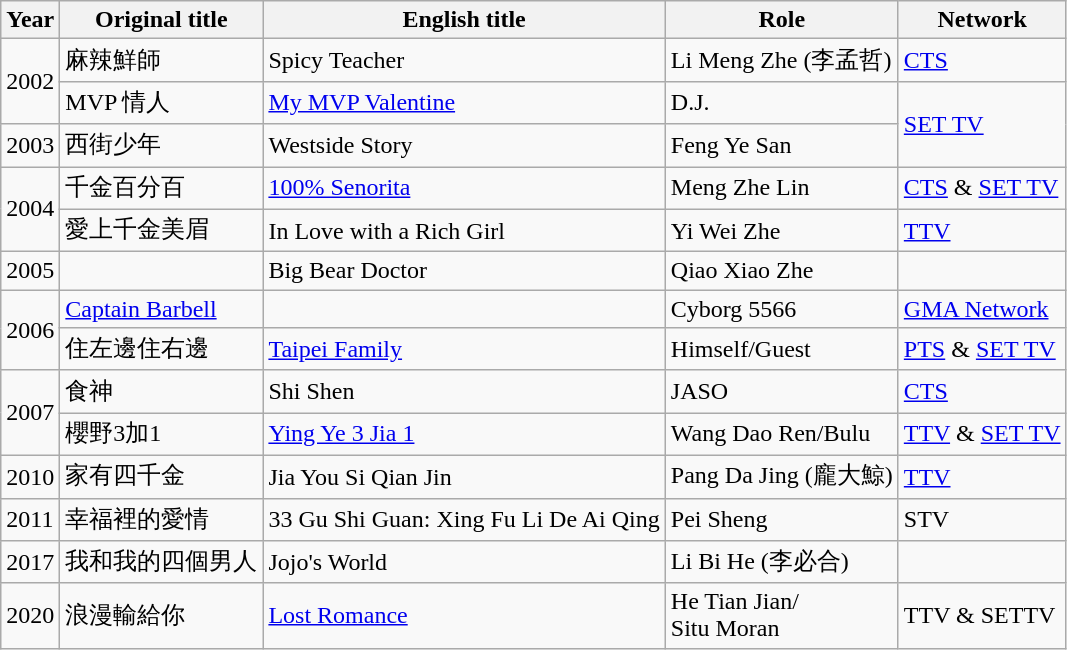<table class="wikitable sortable">
<tr>
<th>Year</th>
<th>Original title</th>
<th>English title</th>
<th>Role</th>
<th>Network</th>
</tr>
<tr>
<td rowspan="2">2002</td>
<td>麻辣鮮師</td>
<td>Spicy Teacher</td>
<td>Li Meng Zhe (李孟哲)</td>
<td><a href='#'>CTS</a></td>
</tr>
<tr>
<td>MVP 情人</td>
<td><a href='#'>My MVP Valentine</a></td>
<td>D.J.</td>
<td rowspan="2"><a href='#'>SET TV</a></td>
</tr>
<tr>
<td>2003</td>
<td>西街少年</td>
<td>Westside Story</td>
<td>Feng Ye San</td>
</tr>
<tr>
<td rowspan="2">2004</td>
<td>千金百分百</td>
<td><a href='#'>100% Senorita</a></td>
<td>Meng Zhe Lin</td>
<td><a href='#'>CTS</a> & <a href='#'>SET TV</a></td>
</tr>
<tr>
<td>愛上千金美眉</td>
<td>In Love with a Rich Girl</td>
<td>Yi Wei Zhe</td>
<td><a href='#'>TTV</a></td>
</tr>
<tr>
<td>2005</td>
<td></td>
<td>Big Bear Doctor</td>
<td>Qiao Xiao Zhe</td>
<td></td>
</tr>
<tr>
<td rowspan="2">2006</td>
<td><a href='#'>Captain Barbell</a></td>
<td></td>
<td>Cyborg 5566</td>
<td><a href='#'>GMA Network</a></td>
</tr>
<tr>
<td>住左邊住右邊</td>
<td><a href='#'>Taipei Family</a></td>
<td>Himself/Guest</td>
<td><a href='#'>PTS</a> & <a href='#'>SET TV</a></td>
</tr>
<tr>
<td rowspan="2">2007</td>
<td>食神</td>
<td>Shi Shen</td>
<td>JASO</td>
<td><a href='#'>CTS</a></td>
</tr>
<tr>
<td>櫻野3加1</td>
<td><a href='#'>Ying Ye 3 Jia 1</a></td>
<td>Wang Dao Ren/Bulu</td>
<td><a href='#'>TTV</a> & <a href='#'>SET TV</a></td>
</tr>
<tr>
<td>2010</td>
<td>家有四千金</td>
<td>Jia You Si Qian Jin</td>
<td>Pang Da Jing (龐大鯨)</td>
<td><a href='#'>TTV</a></td>
</tr>
<tr>
<td>2011</td>
<td>幸福裡的愛情</td>
<td>33 Gu Shi Guan: Xing Fu Li De Ai Qing</td>
<td>Pei Sheng</td>
<td>STV</td>
</tr>
<tr>
<td>2017</td>
<td>我和我的四個男人</td>
<td>Jojo's World</td>
<td>Li Bi He (李必合)</td>
<td></td>
</tr>
<tr>
<td>2020</td>
<td>浪漫輸給你</td>
<td><a href='#'>Lost Romance</a></td>
<td>He Tian Jian/<br>Situ Moran</td>
<td>TTV & SETTV</td>
</tr>
</table>
